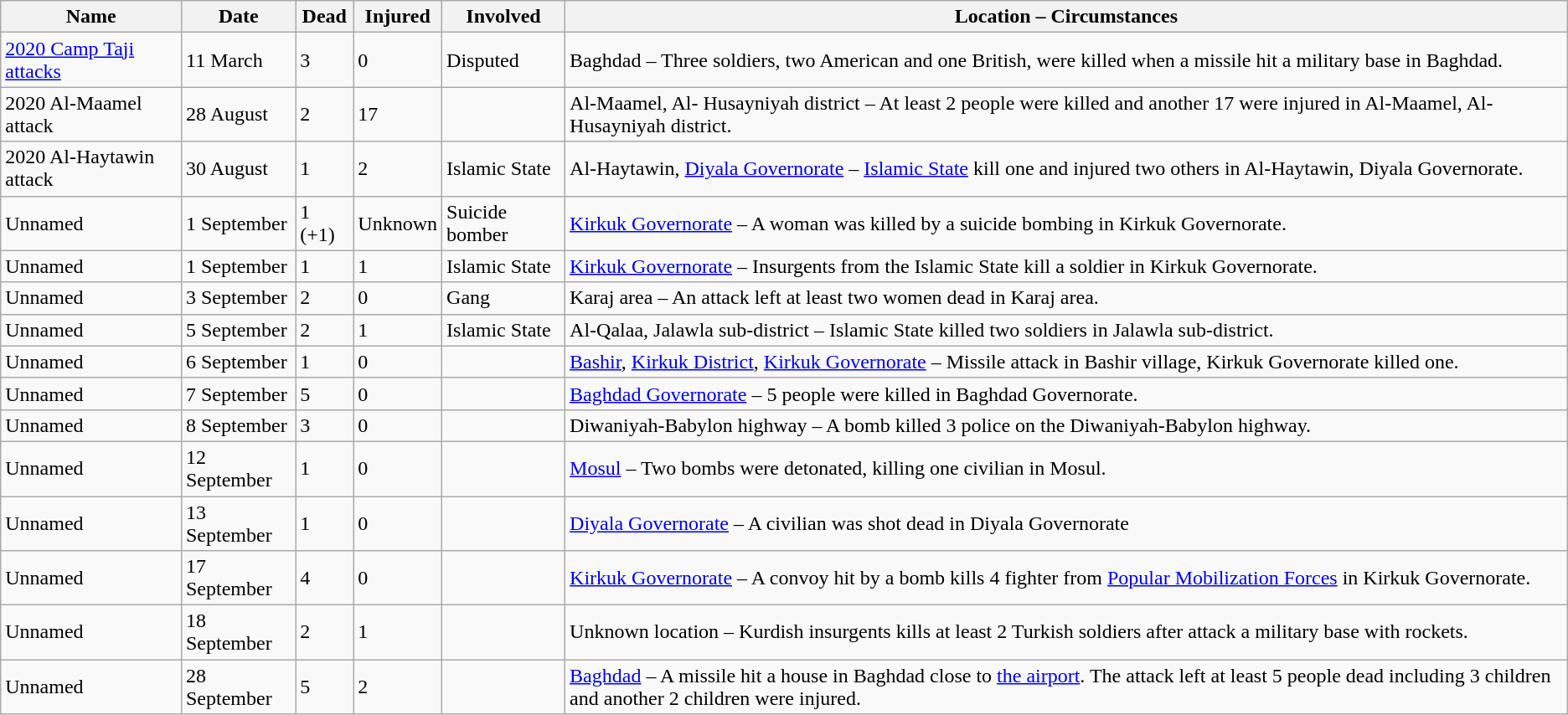<table class="wikitable sortable">
<tr>
<th>Name</th>
<th>Date</th>
<th data-sort-type="number">Dead</th>
<th data-sort-type="number">Injured</th>
<th>Involved</th>
<th>Location – Circumstances</th>
</tr>
<tr>
<td><a href='#'>2020 Camp Taji attacks</a></td>
<td>11 March</td>
<td>3</td>
<td>0</td>
<td>Disputed</td>
<td>Baghdad – Three soldiers, two American and one British, were killed when a missile hit a military base in Baghdad.</td>
</tr>
<tr>
<td>2020 Al-Maamel attack</td>
<td>28 August</td>
<td>2</td>
<td>17</td>
<td></td>
<td>Al-Maamel, Al- Husayniyah district – At least 2 people were killed and another 17 were injured in Al-Maamel, Al- Husayniyah district.</td>
</tr>
<tr>
<td>2020 Al-Haytawin attack</td>
<td>30 August</td>
<td>1</td>
<td>2</td>
<td>Islamic State</td>
<td>Al-Haytawin, <a href='#'>Diyala Governorate</a> – <a href='#'>Islamic State</a> kill one and injured two others in Al-Haytawin, Diyala Governorate.</td>
</tr>
<tr>
<td>Unnamed</td>
<td>1 September</td>
<td>1 (+1)</td>
<td>Unknown</td>
<td>Suicide bomber</td>
<td><a href='#'>Kirkuk Governorate</a> – A woman was killed by a suicide bombing in Kirkuk Governorate.</td>
</tr>
<tr>
<td>Unnamed</td>
<td>1 September</td>
<td>1</td>
<td>1</td>
<td>Islamic State</td>
<td><a href='#'>Kirkuk Governorate</a> – Insurgents from the Islamic State kill a soldier in Kirkuk Governorate.</td>
</tr>
<tr>
<td>Unnamed</td>
<td>3 September</td>
<td>2</td>
<td>0</td>
<td>Gang</td>
<td>Karaj area – An attack left at least two women dead in Karaj area.</td>
</tr>
<tr>
<td>Unnamed</td>
<td>5 September</td>
<td>2</td>
<td>1</td>
<td>Islamic State</td>
<td>Al-Qalaa, Jalawla sub-district – Islamic State killed two soldiers in Jalawla sub-district.</td>
</tr>
<tr>
<td>Unnamed</td>
<td>6 September</td>
<td>1</td>
<td>0</td>
<td></td>
<td><a href='#'>Bashir</a>, <a href='#'>Kirkuk District</a>, <a href='#'>Kirkuk Governorate</a> – Missile attack in Bashir village, Kirkuk Governorate killed one.</td>
</tr>
<tr>
<td>Unnamed</td>
<td>7 September</td>
<td>5</td>
<td>0</td>
<td></td>
<td><a href='#'>Baghdad Governorate</a> – 5 people were killed in Baghdad Governorate.</td>
</tr>
<tr>
<td>Unnamed</td>
<td>8 September</td>
<td>3</td>
<td>0</td>
<td></td>
<td>Diwaniyah-Babylon highway – A bomb killed 3 police on the Diwaniyah-Babylon highway.</td>
</tr>
<tr>
<td>Unnamed</td>
<td>12 September</td>
<td>1</td>
<td>0</td>
<td></td>
<td><a href='#'>Mosul</a> – Two bombs were detonated, killing one civilian in Mosul.</td>
</tr>
<tr>
<td>Unnamed</td>
<td>13 September</td>
<td>1</td>
<td>0</td>
<td></td>
<td><a href='#'>Diyala Governorate</a> – A civilian was shot dead in Diyala Governorate</td>
</tr>
<tr>
<td>Unnamed</td>
<td>17 September</td>
<td>4</td>
<td>0</td>
<td></td>
<td><a href='#'>Kirkuk Governorate</a> – A convoy hit by a bomb kills 4 fighter from <a href='#'>Popular Mobilization Forces</a> in Kirkuk Governorate.</td>
</tr>
<tr>
<td>Unnamed</td>
<td>18 September</td>
<td>2</td>
<td>1</td>
<td></td>
<td>Unknown location – Kurdish insurgents kills at least 2 Turkish soldiers after attack a military base with rockets.</td>
</tr>
<tr>
<td>Unnamed</td>
<td>28 September</td>
<td>5</td>
<td>2</td>
<td></td>
<td><a href='#'>Baghdad</a> – A missile hit a house in Baghdad close to <a href='#'>the airport</a>. The attack left at least 5 people dead including 3 children and another 2 children were injured.</td>
</tr>
</table>
